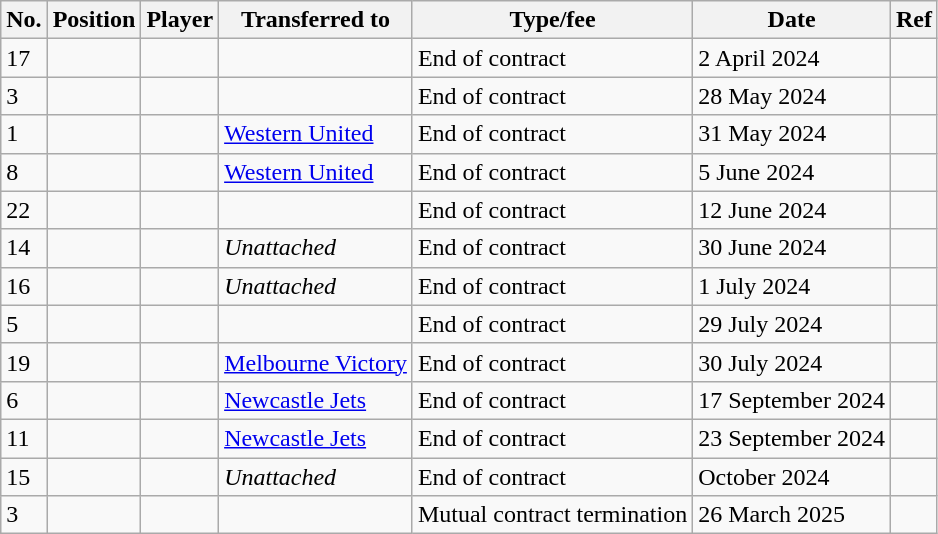<table class="wikitable plainrowheaders sortable" style="text-align:center; text-align:left">
<tr>
<th scope="col">No.</th>
<th scope="col">Position</th>
<th scope="col">Player</th>
<th scope="col">Transferred to</th>
<th scope="col">Type/fee</th>
<th scope="col">Date</th>
<th scope="col" class="unsortable">Ref</th>
</tr>
<tr>
<td>17</td>
<td></td>
<td align=left></td>
<td></td>
<td>End of contract</td>
<td>2 April 2024</td>
<td></td>
</tr>
<tr>
<td>3</td>
<td></td>
<td align=left></td>
<td></td>
<td>End of contract</td>
<td>28 May 2024</td>
<td></td>
</tr>
<tr>
<td>1</td>
<td></td>
<td align=left></td>
<td><a href='#'>Western United</a></td>
<td>End of contract</td>
<td>31 May 2024</td>
<td></td>
</tr>
<tr>
<td>8</td>
<td></td>
<td align=left></td>
<td><a href='#'>Western United</a></td>
<td>End of contract</td>
<td>5 June 2024</td>
<td></td>
</tr>
<tr>
<td>22</td>
<td></td>
<td align=left></td>
<td></td>
<td>End of contract</td>
<td>12 June 2024</td>
<td></td>
</tr>
<tr>
<td>14</td>
<td></td>
<td align=left></td>
<td><em>Unattached</em></td>
<td>End of contract</td>
<td>30 June 2024</td>
<td></td>
</tr>
<tr>
<td>16</td>
<td></td>
<td align=left></td>
<td><em>Unattached</em></td>
<td>End of contract</td>
<td>1 July 2024</td>
<td></td>
</tr>
<tr>
<td>5</td>
<td></td>
<td align=left></td>
<td></td>
<td>End of contract</td>
<td>29 July 2024</td>
<td></td>
</tr>
<tr>
<td>19</td>
<td></td>
<td align=left></td>
<td><a href='#'>Melbourne Victory</a></td>
<td>End of contract</td>
<td>30 July 2024</td>
<td></td>
</tr>
<tr>
<td>6</td>
<td></td>
<td align=left></td>
<td><a href='#'>Newcastle Jets</a></td>
<td>End of contract</td>
<td>17 September 2024</td>
<td></td>
</tr>
<tr>
<td>11</td>
<td></td>
<td align=left></td>
<td><a href='#'>Newcastle Jets</a></td>
<td>End of contract</td>
<td>23 September 2024</td>
<td></td>
</tr>
<tr>
<td>15</td>
<td></td>
<td align=left></td>
<td><em>Unattached</em></td>
<td>End of contract</td>
<td>October 2024</td>
<td></td>
</tr>
<tr>
<td>3</td>
<td></td>
<td align=left></td>
<td></td>
<td>Mutual contract termination</td>
<td>26 March 2025</td>
<td></td>
</tr>
</table>
